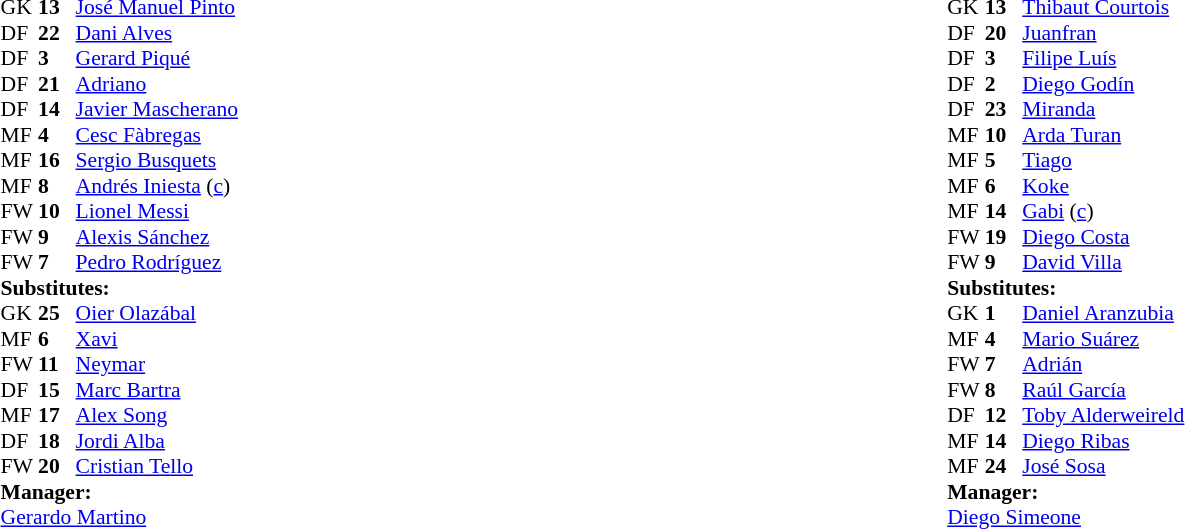<table width="100%">
<tr>
<td valign="top" width="40%"><br><table style="font-size:90%" cellspacing="0" cellpadding="0" align=center>
<tr>
<th width=25></th>
<th width=25></th>
</tr>
<tr>
<td>GK</td>
<td><strong>13</strong></td>
<td> <a href='#'>José Manuel Pinto</a></td>
</tr>
<tr>
<td>DF</td>
<td><strong>22</strong></td>
<td> <a href='#'>Dani Alves</a></td>
</tr>
<tr>
<td>DF</td>
<td><strong>3</strong></td>
<td> <a href='#'>Gerard Piqué</a></td>
<td></td>
<td></td>
</tr>
<tr>
<td>DF</td>
<td><strong>21</strong></td>
<td> <a href='#'>Adriano</a></td>
</tr>
<tr>
<td>DF</td>
<td><strong>14</strong></td>
<td> <a href='#'>Javier Mascherano</a></td>
<td></td>
<td></td>
</tr>
<tr>
<td>MF</td>
<td><strong>4</strong></td>
<td> <a href='#'>Cesc Fàbregas</a></td>
<td></td>
<td></td>
</tr>
<tr>
<td>MF</td>
<td><strong>16</strong></td>
<td> <a href='#'>Sergio Busquets</a></td>
<td></td>
<td></td>
</tr>
<tr>
<td>MF</td>
<td><strong>8</strong></td>
<td> <a href='#'>Andrés Iniesta</a> (<a href='#'>c</a>)</td>
</tr>
<tr>
<td>FW</td>
<td><strong>10</strong></td>
<td> <a href='#'>Lionel Messi</a></td>
<td></td>
<td></td>
</tr>
<tr>
<td>FW</td>
<td><strong>9</strong></td>
<td> <a href='#'>Alexis Sánchez</a></td>
</tr>
<tr>
<td>FW</td>
<td><strong>7</strong></td>
<td> <a href='#'>Pedro Rodríguez</a></td>
<td></td>
<td></td>
</tr>
<tr>
<td colspan=3><strong>Substitutes:</strong></td>
</tr>
<tr>
<td>GK</td>
<td><strong>25</strong></td>
<td> <a href='#'>Oier Olazábal</a></td>
</tr>
<tr>
<td>MF</td>
<td><strong>6</strong></td>
<td> <a href='#'>Xavi</a></td>
<td></td>
<td></td>
</tr>
<tr>
<td>FW</td>
<td><strong>11</strong></td>
<td> <a href='#'>Neymar</a></td>
<td></td>
<td></td>
</tr>
<tr>
<td>DF</td>
<td><strong>15</strong></td>
<td> <a href='#'>Marc Bartra</a></td>
</tr>
<tr>
<td>MF</td>
<td><strong>17</strong></td>
<td> <a href='#'>Alex Song</a></td>
<td></td>
<td></td>
</tr>
<tr>
<td>DF</td>
<td><strong>18</strong></td>
<td> <a href='#'>Jordi Alba</a></td>
</tr>
<tr>
<td>FW</td>
<td><strong>20</strong></td>
<td> <a href='#'>Cristian Tello</a></td>
</tr>
<tr>
<td colspan=3><strong>Manager:</strong></td>
</tr>
<tr>
<td colspan=4> <a href='#'>Gerardo Martino</a></td>
</tr>
</table>
</td>
<td valign="top" width="50%"><br><table style="font-size:90%; margin:auto" cellspacing="0" cellpadding="0">
<tr>
<th width=25></th>
<th width=25></th>
</tr>
<tr>
<td>GK</td>
<td><strong>13</strong></td>
<td> <a href='#'>Thibaut Courtois</a></td>
</tr>
<tr>
<td>DF</td>
<td><strong>20</strong></td>
<td> <a href='#'>Juanfran</a></td>
</tr>
<tr>
<td>DF</td>
<td><strong>3</strong></td>
<td> <a href='#'>Filipe Luís</a></td>
<td></td>
</tr>
<tr>
<td>DF</td>
<td><strong>2</strong></td>
<td> <a href='#'>Diego Godín</a></td>
<td></td>
</tr>
<tr>
<td>DF</td>
<td><strong>23</strong></td>
<td> <a href='#'>Miranda</a></td>
</tr>
<tr>
<td>MF</td>
<td><strong>10</strong></td>
<td> <a href='#'>Arda Turan</a></td>
<td></td>
<td></td>
</tr>
<tr>
<td>MF</td>
<td><strong>5</strong></td>
<td> <a href='#'>Tiago</a></td>
<td></td>
</tr>
<tr>
<td>MF</td>
<td><strong>6</strong></td>
<td> <a href='#'>Koke</a></td>
</tr>
<tr>
<td>MF</td>
<td><strong>14</strong></td>
<td> <a href='#'>Gabi</a> (<a href='#'>c</a>)</td>
</tr>
<tr>
<td>FW</td>
<td><strong>19</strong></td>
<td> <a href='#'>Diego Costa</a></td>
<td></td>
<td></td>
</tr>
<tr>
<td>FW</td>
<td><strong>9</strong></td>
<td> <a href='#'>David Villa</a></td>
</tr>
<tr>
<td colspan=3><strong>Substitutes:</strong></td>
</tr>
<tr>
<td>GK</td>
<td><strong>1</strong></td>
<td> <a href='#'>Daniel Aranzubia</a></td>
</tr>
<tr>
<td>MF</td>
<td><strong>4</strong></td>
<td> <a href='#'>Mario Suárez</a></td>
</tr>
<tr>
<td>FW</td>
<td><strong>7</strong></td>
<td> <a href='#'>Adrián</a></td>
<td></td>
<td> </td>
</tr>
<tr>
<td>FW</td>
<td><strong>8</strong></td>
<td> <a href='#'>Raúl García</a></td>
<td></td>
<td></td>
</tr>
<tr>
<td>DF</td>
<td><strong>12</strong></td>
<td> <a href='#'>Toby Alderweireld</a></td>
</tr>
<tr>
<td>MF</td>
<td><strong>14</strong></td>
<td> <a href='#'>Diego Ribas</a></td>
</tr>
<tr>
<td>MF</td>
<td><strong>24</strong></td>
<td> <a href='#'>José Sosa</a></td>
<td></td>
<td></td>
</tr>
<tr>
<td colspan=3><strong>Manager:</strong></td>
</tr>
<tr>
<td colspan=4> <a href='#'>Diego Simeone</a></td>
</tr>
</table>
</td>
</tr>
</table>
